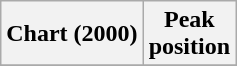<table class="wikitable plainrowheaders" style="text-align:center">
<tr>
<th scope="col">Chart (2000)</th>
<th scope="col">Peak<br>position</th>
</tr>
<tr>
</tr>
</table>
